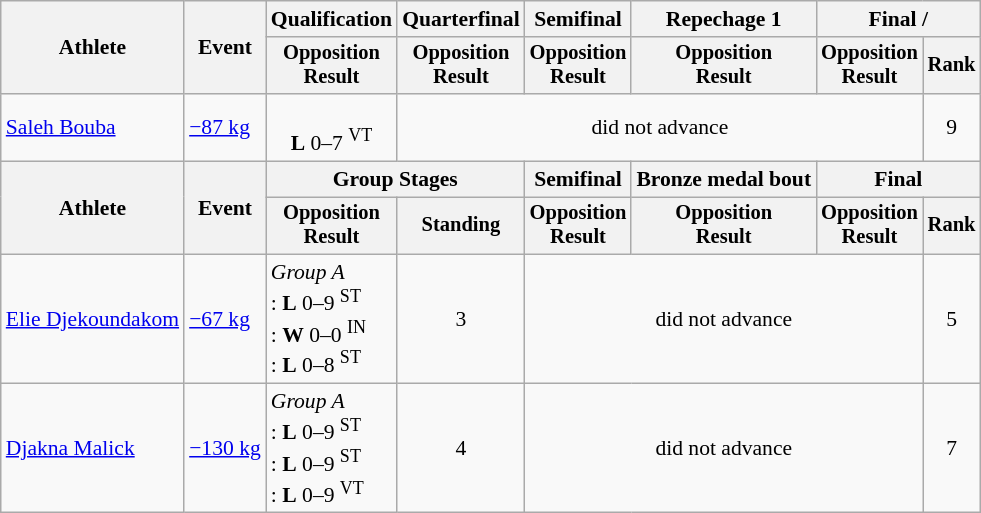<table class="wikitable" style="font-size:90%">
<tr>
<th rowspan=2>Athlete</th>
<th rowspan=2>Event</th>
<th>Qualification</th>
<th>Quarterfinal</th>
<th>Semifinal</th>
<th>Repechage 1</th>
<th colspan=2>Final / </th>
</tr>
<tr style="font-size: 95%">
<th>Opposition<br>Result</th>
<th>Opposition<br>Result</th>
<th>Opposition<br>Result</th>
<th>Opposition<br>Result</th>
<th>Opposition<br>Result</th>
<th>Rank</th>
</tr>
<tr align=center>
<td align=left><a href='#'>Saleh Bouba</a></td>
<td align=left><a href='#'>−87 kg</a></td>
<td><br><strong>L</strong> 0–7 <sup>VT</sup></td>
<td colspan=4>did not advance</td>
<td>9</td>
</tr>
<tr>
<th rowspan=2>Athlete</th>
<th rowspan=2>Event</th>
<th colspan=2>Group Stages</th>
<th>Semifinal</th>
<th>Bronze medal bout</th>
<th colspan=2>Final</th>
</tr>
<tr style="font-size:95%">
<th>Opposition<br>Result</th>
<th>Standing</th>
<th>Opposition<br>Result</th>
<th>Opposition<br>Result</th>
<th>Opposition<br>Result</th>
<th>Rank</th>
</tr>
<tr align=center>
<td align=left><a href='#'>Elie Djekoundakom</a></td>
<td align=left><a href='#'>−67 kg</a></td>
<td align=left><em>Group A</em><br>: <strong>L</strong> 0–9 <sup>ST</sup><br>: <strong>W</strong> 0–0 <sup>IN</sup><br>: <strong>L</strong> 0–8 <sup>ST</sup></td>
<td>3</td>
<td colspan=3>did not advance</td>
<td>5</td>
</tr>
<tr align=center>
<td align=left><a href='#'>Djakna Malick</a></td>
<td align=left><a href='#'>−130 kg</a></td>
<td align=left><em>Group A</em><br>: <strong>L</strong> 0–9 <sup>ST</sup><br>: <strong>L</strong> 0–9 <sup>ST</sup><br>: <strong>L</strong> 0–9 <sup>VT</sup></td>
<td>4</td>
<td colspan=3>did not advance</td>
<td>7</td>
</tr>
</table>
